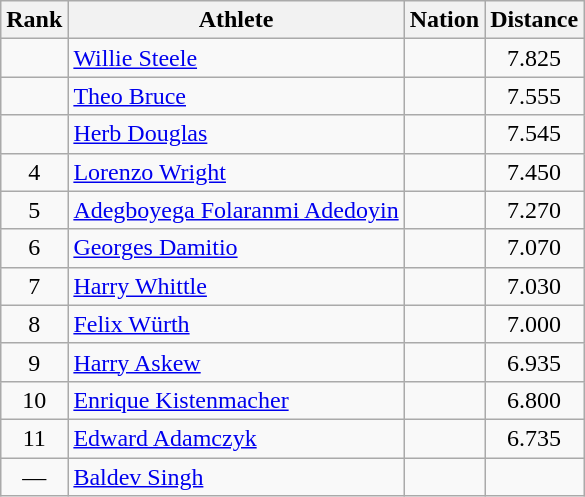<table class="wikitable sortable" style="text-align:center">
<tr>
<th>Rank</th>
<th>Athlete</th>
<th>Nation</th>
<th>Distance</th>
</tr>
<tr>
<td></td>
<td align=left><a href='#'>Willie Steele</a></td>
<td align=left></td>
<td>7.825</td>
</tr>
<tr>
<td></td>
<td align=left><a href='#'>Theo Bruce</a></td>
<td align=left></td>
<td>7.555</td>
</tr>
<tr>
<td></td>
<td align=left><a href='#'>Herb Douglas</a></td>
<td align=left></td>
<td>7.545</td>
</tr>
<tr>
<td>4</td>
<td align=left><a href='#'>Lorenzo Wright</a></td>
<td align=left></td>
<td>7.450</td>
</tr>
<tr>
<td>5</td>
<td align=left><a href='#'>Adegboyega Folaranmi Adedoyin</a></td>
<td align=left></td>
<td>7.270</td>
</tr>
<tr>
<td>6</td>
<td align=left><a href='#'>Georges Damitio</a></td>
<td align=left></td>
<td>7.070</td>
</tr>
<tr>
<td>7</td>
<td align=left><a href='#'>Harry Whittle</a></td>
<td align=left></td>
<td>7.030</td>
</tr>
<tr>
<td>8</td>
<td align=left><a href='#'>Felix Würth</a></td>
<td align=left></td>
<td>7.000</td>
</tr>
<tr>
<td>9</td>
<td align=left><a href='#'>Harry Askew</a></td>
<td align=left></td>
<td>6.935</td>
</tr>
<tr>
<td>10</td>
<td align=left><a href='#'>Enrique Kistenmacher</a></td>
<td align=left></td>
<td>6.800</td>
</tr>
<tr>
<td>11</td>
<td align=left><a href='#'>Edward Adamczyk</a></td>
<td align=left></td>
<td>6.735</td>
</tr>
<tr>
<td data-sort-value=12>—</td>
<td align=left><a href='#'>Baldev Singh</a></td>
<td align=left></td>
<td data-sort-value=0.00></td>
</tr>
</table>
